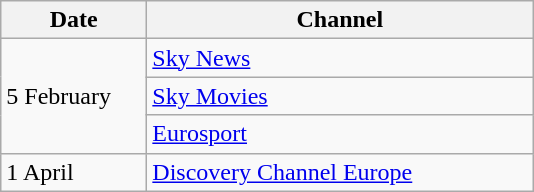<table class="wikitable">
<tr>
<th width=90>Date</th>
<th width=250>Channel</th>
</tr>
<tr>
<td rowspan=3>5 February</td>
<td><a href='#'>Sky News</a></td>
</tr>
<tr>
<td><a href='#'>Sky Movies</a></td>
</tr>
<tr>
<td><a href='#'>Eurosport</a></td>
</tr>
<tr>
<td>1 April</td>
<td><a href='#'>Discovery Channel Europe</a></td>
</tr>
</table>
